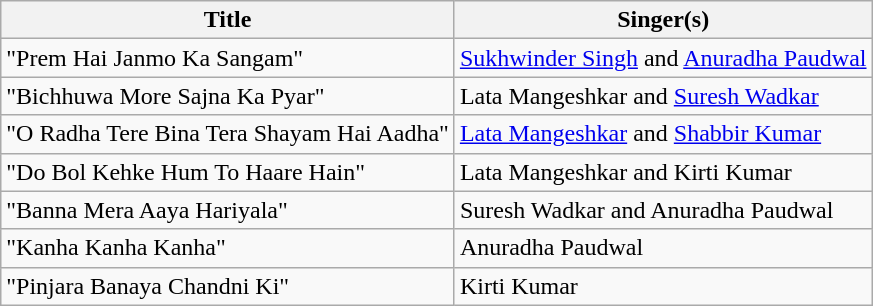<table class="wikitable sortable">
<tr>
<th>Title</th>
<th>Singer(s)</th>
</tr>
<tr>
<td>"Prem Hai Janmo Ka Sangam"</td>
<td><a href='#'>Sukhwinder Singh</a> and <a href='#'>Anuradha Paudwal</a></td>
</tr>
<tr>
<td>"Bichhuwa More Sajna Ka Pyar"</td>
<td>Lata Mangeshkar and <a href='#'>Suresh Wadkar</a></td>
</tr>
<tr>
<td>"O Radha Tere Bina Tera Shayam Hai Aadha"</td>
<td><a href='#'>Lata Mangeshkar</a> and  <a href='#'>Shabbir Kumar</a></td>
</tr>
<tr>
<td>"Do Bol Kehke Hum To Haare Hain"</td>
<td>Lata Mangeshkar and Kirti Kumar</td>
</tr>
<tr>
<td>"Banna Mera Aaya Hariyala"</td>
<td>Suresh Wadkar and Anuradha Paudwal</td>
</tr>
<tr>
<td>"Kanha Kanha Kanha"</td>
<td>Anuradha Paudwal</td>
</tr>
<tr>
<td>"Pinjara Banaya Chandni Ki"</td>
<td>Kirti Kumar</td>
</tr>
</table>
